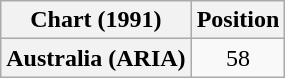<table class="wikitable plainrowheaders" style="text-align:center">
<tr>
<th>Chart (1991)</th>
<th>Position</th>
</tr>
<tr>
<th scope="row">Australia (ARIA)</th>
<td>58</td>
</tr>
</table>
